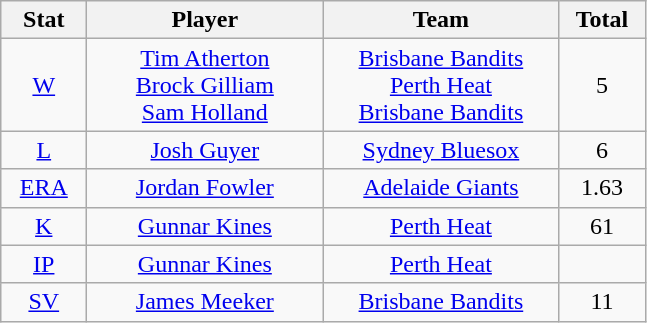<table class="wikitable" style="text-align:center;">
<tr>
<th scope="col" width=50>Stat</th>
<th scope="col" width=150>Player</th>
<th scope="col" width=150>Team</th>
<th scope="col" width=50>Total</th>
</tr>
<tr>
<td><a href='#'>W</a></td>
<td><a href='#'>Tim Atherton</a><br> <a href='#'>Brock Gilliam</a><br> <a href='#'>Sam Holland</a></td>
<td><a href='#'>Brisbane Bandits</a><br> <a href='#'>Perth Heat</a><br> <a href='#'>Brisbane Bandits</a></td>
<td>5</td>
</tr>
<tr>
<td><a href='#'>L</a></td>
<td><a href='#'>Josh Guyer</a></td>
<td><a href='#'>Sydney Bluesox</a></td>
<td>6</td>
</tr>
<tr>
<td><a href='#'>ERA</a></td>
<td><a href='#'>Jordan Fowler</a></td>
<td><a href='#'>Adelaide Giants</a></td>
<td>1.63</td>
</tr>
<tr>
<td><a href='#'>K</a></td>
<td><a href='#'>Gunnar Kines</a></td>
<td><a href='#'>Perth Heat</a></td>
<td>61</td>
</tr>
<tr>
<td><a href='#'>IP</a></td>
<td><a href='#'>Gunnar Kines</a></td>
<td><a href='#'>Perth Heat</a></td>
<td></td>
</tr>
<tr>
<td><a href='#'>SV</a></td>
<td><a href='#'>James Meeker</a></td>
<td><a href='#'>Brisbane Bandits</a></td>
<td>11</td>
</tr>
</table>
